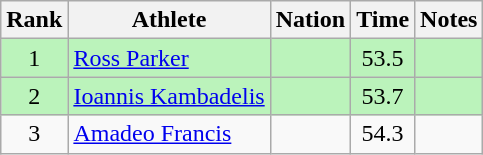<table class="wikitable sortable" style="text-align:center">
<tr>
<th>Rank</th>
<th>Athlete</th>
<th>Nation</th>
<th>Time</th>
<th>Notes</th>
</tr>
<tr bgcolor=bbf3bb>
<td>1</td>
<td align="left"><a href='#'>Ross Parker</a></td>
<td align="left"></td>
<td>53.5</td>
<td></td>
</tr>
<tr bgcolor=bbf3bb>
<td>2</td>
<td align="left"><a href='#'>Ioannis Kambadelis</a></td>
<td align="left"></td>
<td>53.7</td>
<td></td>
</tr>
<tr>
<td>3</td>
<td align="left"><a href='#'>Amadeo Francis</a></td>
<td align="left"></td>
<td>54.3</td>
<td></td>
</tr>
</table>
